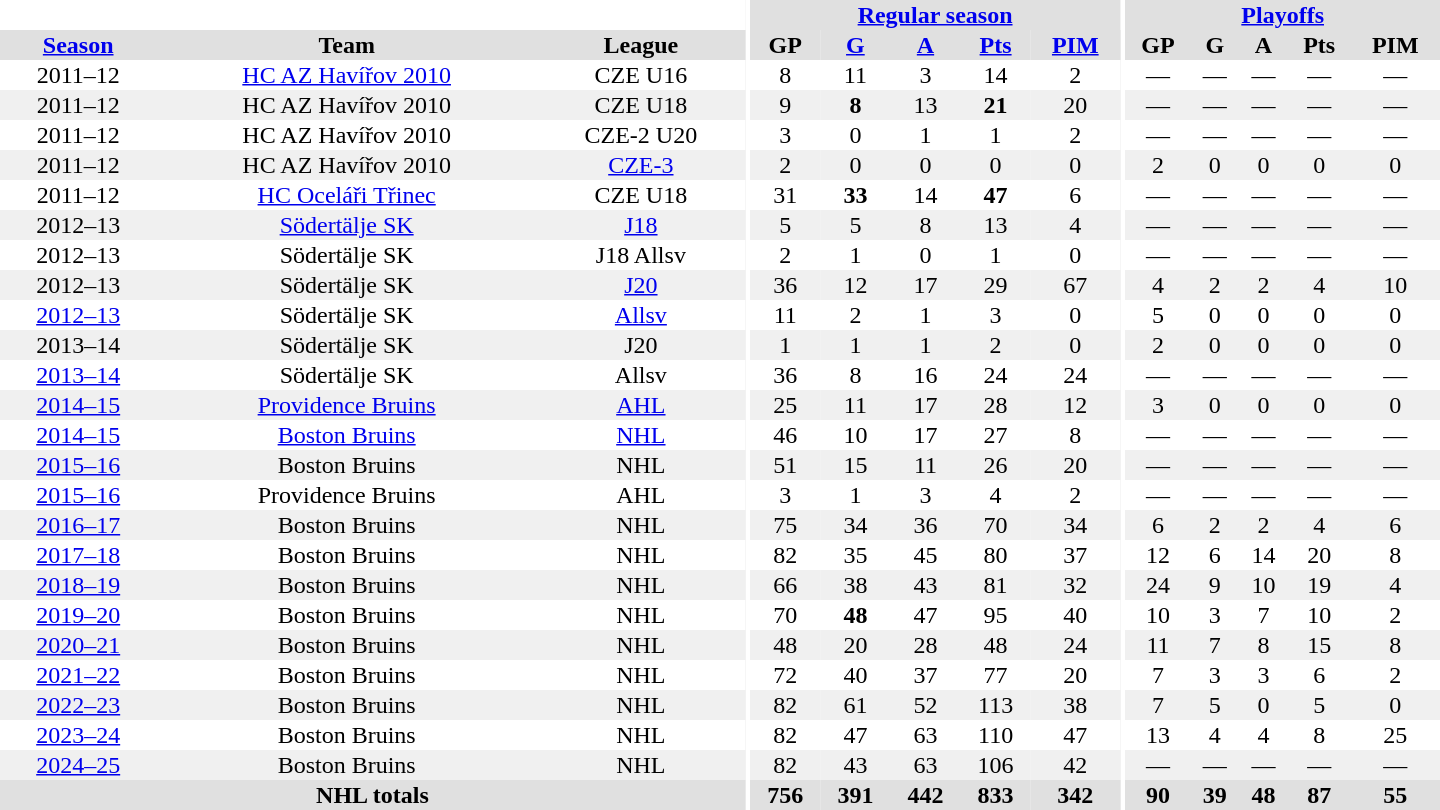<table border="0" cellpadding="1" cellspacing="0" style="text-align:center; width:60em">
<tr bgcolor="#e0e0e0">
<th colspan="3" bgcolor="#ffffff"></th>
<th rowspan="100" bgcolor="#ffffff"></th>
<th colspan="5"><a href='#'>Regular season</a></th>
<th rowspan="100" bgcolor="#ffffff"></th>
<th colspan="5"><a href='#'>Playoffs</a></th>
</tr>
<tr bgcolor="#e0e0e0">
<th><a href='#'>Season</a></th>
<th>Team</th>
<th>League</th>
<th>GP</th>
<th><a href='#'>G</a></th>
<th><a href='#'>A</a></th>
<th><a href='#'>Pts</a></th>
<th><a href='#'>PIM</a></th>
<th>GP</th>
<th>G</th>
<th>A</th>
<th>Pts</th>
<th>PIM</th>
</tr>
<tr>
<td>2011–12</td>
<td><a href='#'>HC AZ Havířov 2010</a></td>
<td>CZE U16</td>
<td>8</td>
<td>11</td>
<td>3</td>
<td>14</td>
<td>2</td>
<td>—</td>
<td>—</td>
<td>—</td>
<td>—</td>
<td>—</td>
</tr>
<tr bgcolor="#f0f0f0">
<td>2011–12</td>
<td>HC AZ Havířov 2010</td>
<td>CZE U18</td>
<td>9</td>
<td><strong>8</strong></td>
<td>13</td>
<td><strong>21</strong></td>
<td>20</td>
<td>—</td>
<td>—</td>
<td>—</td>
<td>—</td>
<td>—</td>
</tr>
<tr>
<td>2011–12</td>
<td>HC AZ Havířov 2010</td>
<td>CZE-2 U20</td>
<td>3</td>
<td>0</td>
<td>1</td>
<td>1</td>
<td>2</td>
<td>—</td>
<td>—</td>
<td>—</td>
<td>—</td>
<td>—</td>
</tr>
<tr bgcolor="#f0f0f0">
<td>2011–12</td>
<td>HC AZ Havířov 2010</td>
<td><a href='#'>CZE-3</a></td>
<td>2</td>
<td>0</td>
<td>0</td>
<td>0</td>
<td>0</td>
<td>2</td>
<td>0</td>
<td>0</td>
<td>0</td>
<td>0</td>
</tr>
<tr>
<td>2011–12</td>
<td><a href='#'>HC Oceláři Třinec</a></td>
<td>CZE U18</td>
<td>31</td>
<td><strong>33</strong></td>
<td>14</td>
<td><strong>47</strong></td>
<td>6</td>
<td>—</td>
<td>—</td>
<td>—</td>
<td>—</td>
<td>—</td>
</tr>
<tr bgcolor="#f0f0f0">
<td>2012–13</td>
<td><a href='#'>Södertälje SK</a></td>
<td><a href='#'>J18</a></td>
<td>5</td>
<td>5</td>
<td>8</td>
<td>13</td>
<td>4</td>
<td>—</td>
<td>—</td>
<td>—</td>
<td>—</td>
<td>—</td>
</tr>
<tr>
<td>2012–13</td>
<td>Södertälje SK</td>
<td>J18 Allsv</td>
<td>2</td>
<td>1</td>
<td>0</td>
<td>1</td>
<td>0</td>
<td>—</td>
<td>—</td>
<td>—</td>
<td>—</td>
<td>—</td>
</tr>
<tr bgcolor="#f0f0f0">
<td>2012–13</td>
<td>Södertälje SK</td>
<td><a href='#'>J20</a></td>
<td>36</td>
<td>12</td>
<td>17</td>
<td>29</td>
<td>67</td>
<td>4</td>
<td>2</td>
<td>2</td>
<td>4</td>
<td>10</td>
</tr>
<tr>
<td><a href='#'>2012–13</a></td>
<td>Södertälje SK</td>
<td><a href='#'>Allsv</a></td>
<td>11</td>
<td>2</td>
<td>1</td>
<td>3</td>
<td>0</td>
<td>5</td>
<td>0</td>
<td>0</td>
<td>0</td>
<td>0</td>
</tr>
<tr bgcolor="#f0f0f0">
<td>2013–14</td>
<td>Södertälje SK</td>
<td>J20</td>
<td>1</td>
<td>1</td>
<td>1</td>
<td>2</td>
<td>0</td>
<td>2</td>
<td>0</td>
<td>0</td>
<td>0</td>
<td>0</td>
</tr>
<tr>
<td><a href='#'>2013–14</a></td>
<td>Södertälje SK</td>
<td>Allsv</td>
<td>36</td>
<td>8</td>
<td>16</td>
<td>24</td>
<td>24</td>
<td>—</td>
<td>—</td>
<td>—</td>
<td>—</td>
<td>—</td>
</tr>
<tr bgcolor="#f0f0f0">
<td><a href='#'>2014–15</a></td>
<td><a href='#'>Providence Bruins</a></td>
<td><a href='#'>AHL</a></td>
<td>25</td>
<td>11</td>
<td>17</td>
<td>28</td>
<td>12</td>
<td>3</td>
<td>0</td>
<td>0</td>
<td>0</td>
<td>0</td>
</tr>
<tr>
<td><a href='#'>2014–15</a></td>
<td><a href='#'>Boston Bruins</a></td>
<td><a href='#'>NHL</a></td>
<td>46</td>
<td>10</td>
<td>17</td>
<td>27</td>
<td>8</td>
<td>—</td>
<td>—</td>
<td>—</td>
<td>—</td>
<td>—</td>
</tr>
<tr bgcolor="#f0f0f0">
<td><a href='#'>2015–16</a></td>
<td>Boston Bruins</td>
<td>NHL</td>
<td>51</td>
<td>15</td>
<td>11</td>
<td>26</td>
<td>20</td>
<td>—</td>
<td>—</td>
<td>—</td>
<td>—</td>
<td>—</td>
</tr>
<tr>
<td><a href='#'>2015–16</a></td>
<td>Providence Bruins</td>
<td>AHL</td>
<td>3</td>
<td>1</td>
<td>3</td>
<td>4</td>
<td>2</td>
<td>—</td>
<td>—</td>
<td>—</td>
<td>—</td>
<td>—</td>
</tr>
<tr bgcolor="#f0f0f0">
<td><a href='#'>2016–17</a></td>
<td>Boston Bruins</td>
<td>NHL</td>
<td>75</td>
<td>34</td>
<td>36</td>
<td>70</td>
<td>34</td>
<td>6</td>
<td>2</td>
<td>2</td>
<td>4</td>
<td>6</td>
</tr>
<tr>
<td><a href='#'>2017–18</a></td>
<td>Boston Bruins</td>
<td>NHL</td>
<td>82</td>
<td>35</td>
<td>45</td>
<td>80</td>
<td>37</td>
<td>12</td>
<td>6</td>
<td>14</td>
<td>20</td>
<td>8</td>
</tr>
<tr bgcolor="#f0f0f0">
<td><a href='#'>2018–19</a></td>
<td>Boston Bruins</td>
<td>NHL</td>
<td>66</td>
<td>38</td>
<td>43</td>
<td>81</td>
<td>32</td>
<td>24</td>
<td>9</td>
<td>10</td>
<td>19</td>
<td>4</td>
</tr>
<tr>
<td><a href='#'>2019–20</a></td>
<td>Boston Bruins</td>
<td>NHL</td>
<td>70</td>
<td><strong>48</strong></td>
<td>47</td>
<td>95</td>
<td>40</td>
<td>10</td>
<td>3</td>
<td>7</td>
<td>10</td>
<td>2</td>
</tr>
<tr bgcolor="#f0f0f0">
<td><a href='#'>2020–21</a></td>
<td>Boston Bruins</td>
<td>NHL</td>
<td>48</td>
<td>20</td>
<td>28</td>
<td>48</td>
<td>24</td>
<td>11</td>
<td>7</td>
<td>8</td>
<td>15</td>
<td>8</td>
</tr>
<tr>
<td><a href='#'>2021–22</a></td>
<td>Boston Bruins</td>
<td>NHL</td>
<td>72</td>
<td>40</td>
<td>37</td>
<td>77</td>
<td>20</td>
<td>7</td>
<td>3</td>
<td>3</td>
<td>6</td>
<td>2</td>
</tr>
<tr bgcolor="#f0f0f0">
<td><a href='#'>2022–23</a></td>
<td>Boston Bruins</td>
<td>NHL</td>
<td>82</td>
<td>61</td>
<td>52</td>
<td>113</td>
<td>38</td>
<td>7</td>
<td>5</td>
<td>0</td>
<td>5</td>
<td>0</td>
</tr>
<tr>
<td><a href='#'>2023–24</a></td>
<td>Boston Bruins</td>
<td>NHL</td>
<td>82</td>
<td>47</td>
<td>63</td>
<td>110</td>
<td>47</td>
<td>13</td>
<td>4</td>
<td>4</td>
<td>8</td>
<td>25</td>
</tr>
<tr bgcolor="#f0f0f0">
<td><a href='#'>2024–25</a></td>
<td>Boston Bruins</td>
<td>NHL</td>
<td>82</td>
<td>43</td>
<td>63</td>
<td>106</td>
<td>42</td>
<td>—</td>
<td>—</td>
<td>—</td>
<td>—</td>
<td>—</td>
</tr>
<tr bgcolor="#e0e0e0">
<th colspan="3">NHL totals</th>
<th>756</th>
<th>391</th>
<th>442</th>
<th>833</th>
<th>342</th>
<th>90</th>
<th>39</th>
<th>48</th>
<th>87</th>
<th>55</th>
</tr>
</table>
